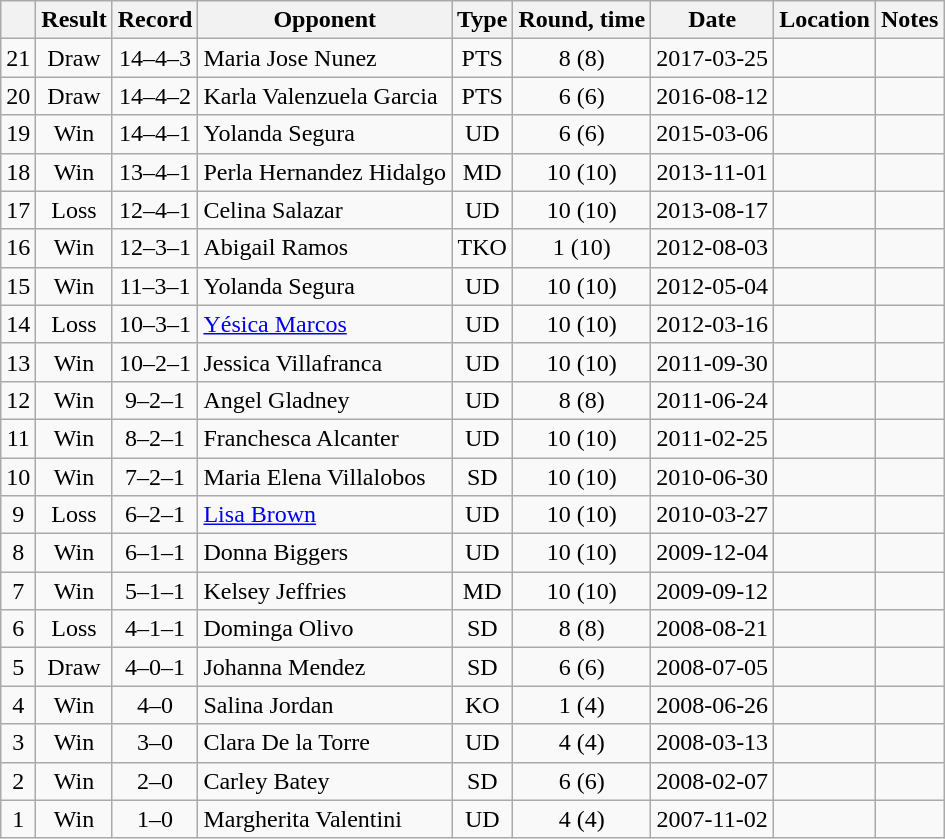<table class=wikitable style=text-align:center>
<tr>
<th></th>
<th>Result</th>
<th>Record</th>
<th>Opponent</th>
<th>Type</th>
<th>Round, time</th>
<th>Date</th>
<th>Location</th>
<th>Notes</th>
</tr>
<tr>
<td>21</td>
<td>Draw</td>
<td>14–4–3</td>
<td align=left>Maria Jose Nunez</td>
<td>PTS</td>
<td>8 (8)</td>
<td>2017-03-25</td>
<td align=left></td>
<td align=left></td>
</tr>
<tr>
<td>20</td>
<td>Draw</td>
<td>14–4–2</td>
<td align=left>Karla Valenzuela Garcia</td>
<td>PTS</td>
<td>6 (6)</td>
<td>2016-08-12</td>
<td align=left></td>
<td align=left></td>
</tr>
<tr>
<td>19</td>
<td>Win</td>
<td>14–4–1</td>
<td align=left>Yolanda Segura</td>
<td>UD</td>
<td>6 (6)</td>
<td>2015-03-06</td>
<td align=left></td>
<td align=left></td>
</tr>
<tr>
<td>18</td>
<td>Win</td>
<td>13–4–1</td>
<td align=left>Perla Hernandez Hidalgo</td>
<td>MD</td>
<td>10 (10)</td>
<td>2013-11-01</td>
<td align=left></td>
<td align=left></td>
</tr>
<tr>
<td>17</td>
<td>Loss</td>
<td>12–4–1</td>
<td align=left>Celina Salazar</td>
<td>UD</td>
<td>10 (10)</td>
<td>2013-08-17</td>
<td align=left></td>
<td align=left></td>
</tr>
<tr>
<td>16</td>
<td>Win</td>
<td>12–3–1</td>
<td align=left>Abigail Ramos</td>
<td>TKO</td>
<td>1 (10)</td>
<td>2012-08-03</td>
<td align=left></td>
<td align=left></td>
</tr>
<tr>
<td>15</td>
<td>Win</td>
<td>11–3–1</td>
<td align=left>Yolanda Segura</td>
<td>UD</td>
<td>10 (10)</td>
<td>2012-05-04</td>
<td align=left></td>
<td align=left></td>
</tr>
<tr>
<td>14</td>
<td>Loss</td>
<td>10–3–1</td>
<td align=left><a href='#'>Yésica Marcos</a></td>
<td>UD</td>
<td>10 (10)</td>
<td>2012-03-16</td>
<td align=left></td>
<td align=left></td>
</tr>
<tr>
<td>13</td>
<td>Win</td>
<td>10–2–1</td>
<td align=left>Jessica Villafranca</td>
<td>UD</td>
<td>10 (10)</td>
<td>2011-09-30</td>
<td align=left></td>
<td align=left></td>
</tr>
<tr>
<td>12</td>
<td>Win</td>
<td>9–2–1</td>
<td align=left>Angel Gladney</td>
<td>UD</td>
<td>8 (8)</td>
<td>2011-06-24</td>
<td align=left></td>
<td align=left></td>
</tr>
<tr>
<td>11</td>
<td>Win</td>
<td>8–2–1</td>
<td align=left>Franchesca Alcanter</td>
<td>UD</td>
<td>10 (10)</td>
<td>2011-02-25</td>
<td align=left></td>
<td align=left></td>
</tr>
<tr>
<td>10</td>
<td>Win</td>
<td>7–2–1</td>
<td align=left>Maria Elena Villalobos</td>
<td>SD</td>
<td>10 (10)</td>
<td>2010-06-30</td>
<td align=left></td>
<td align=left></td>
</tr>
<tr>
<td>9</td>
<td>Loss</td>
<td>6–2–1</td>
<td align=left><a href='#'>Lisa Brown</a></td>
<td>UD</td>
<td>10 (10)</td>
<td>2010-03-27</td>
<td align=left></td>
<td align=left></td>
</tr>
<tr>
<td>8</td>
<td>Win</td>
<td>6–1–1</td>
<td align=left>Donna Biggers</td>
<td>UD</td>
<td>10 (10)</td>
<td>2009-12-04</td>
<td align=left></td>
<td align=left></td>
</tr>
<tr>
<td>7</td>
<td>Win</td>
<td>5–1–1</td>
<td align=left>Kelsey Jeffries</td>
<td>MD</td>
<td>10 (10)</td>
<td>2009-09-12</td>
<td align=left></td>
<td align=left></td>
</tr>
<tr>
<td>6</td>
<td>Loss</td>
<td>4–1–1</td>
<td align=left>Dominga Olivo</td>
<td>SD</td>
<td>8 (8)</td>
<td>2008-08-21</td>
<td align=left></td>
<td align=left></td>
</tr>
<tr>
<td>5</td>
<td>Draw</td>
<td>4–0–1</td>
<td align=left>Johanna Mendez</td>
<td>SD</td>
<td>6 (6)</td>
<td>2008-07-05</td>
<td align=left></td>
<td align=left></td>
</tr>
<tr>
<td>4</td>
<td>Win</td>
<td>4–0</td>
<td align=left>Salina Jordan</td>
<td>KO</td>
<td>1 (4)</td>
<td>2008-06-26</td>
<td align=left></td>
<td align=left></td>
</tr>
<tr>
<td>3</td>
<td>Win</td>
<td>3–0</td>
<td align=left>Clara De la Torre</td>
<td>UD</td>
<td>4 (4)</td>
<td>2008-03-13</td>
<td align=left></td>
<td align=left></td>
</tr>
<tr>
<td>2</td>
<td>Win</td>
<td>2–0</td>
<td align=left>Carley Batey</td>
<td>SD</td>
<td>6 (6)</td>
<td>2008-02-07</td>
<td align=left></td>
<td align=left></td>
</tr>
<tr>
<td>1</td>
<td>Win</td>
<td>1–0</td>
<td align=left>Margherita Valentini</td>
<td>UD</td>
<td>4 (4)</td>
<td>2007-11-02</td>
<td align=left></td>
<td align=left></td>
</tr>
</table>
